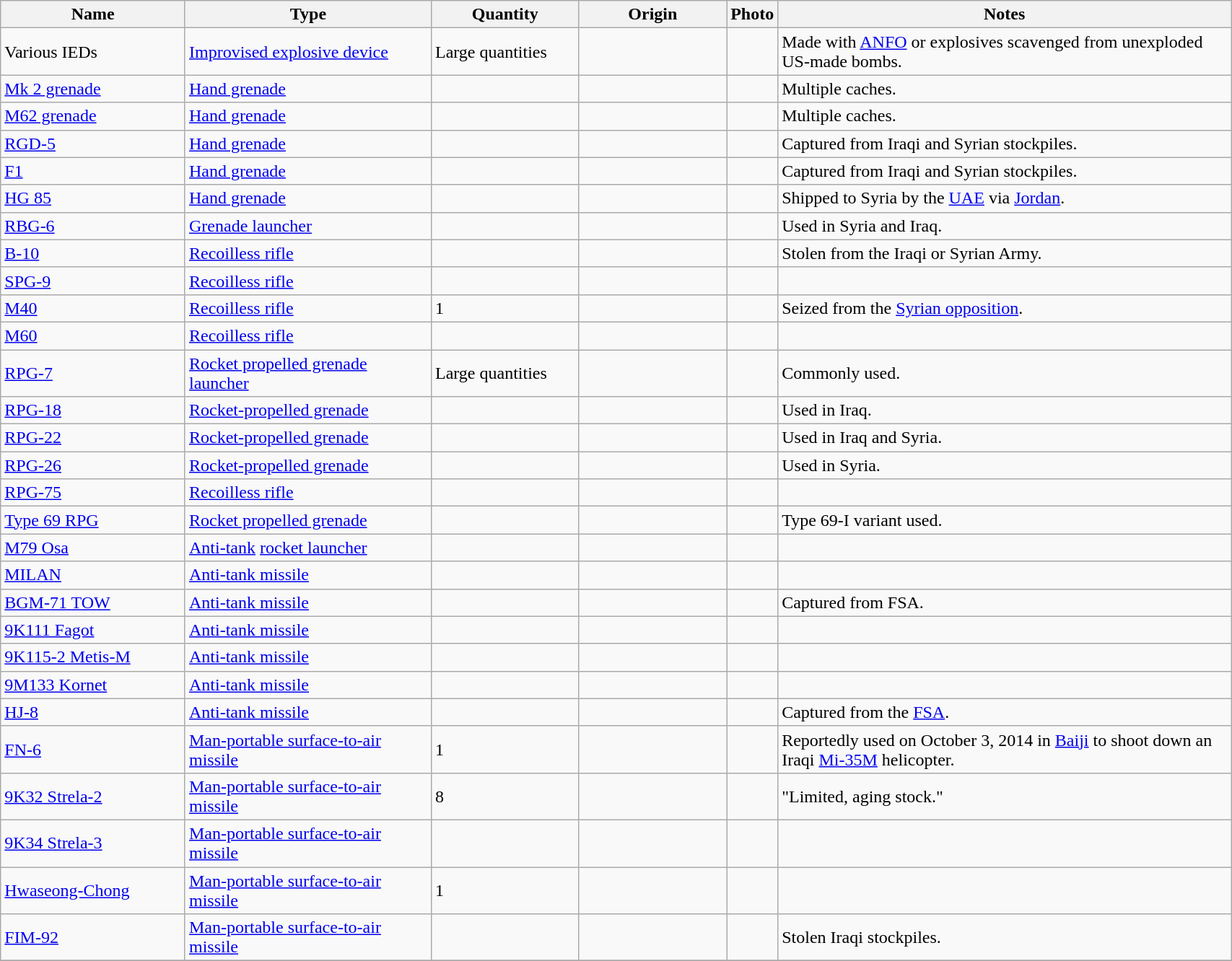<table class="wikitable" style="width:90%;">
<tr>
<th style="width:15%;">Name</th>
<th style="width:20%;">Type</th>
<th style="width:12%;">Quantity</th>
<th style="width:12%;">Origin</th>
<th>Photo</th>
<th>Notes</th>
</tr>
<tr>
<td>Various IEDs</td>
<td><a href='#'>Improvised explosive device</a></td>
<td>Large quantities</td>
<td></td>
<td></td>
<td>Made with <a href='#'>ANFO</a> or explosives scavenged from unexploded US-made bombs.</td>
</tr>
<tr>
<td><a href='#'>Mk 2 grenade</a></td>
<td><a href='#'>Hand grenade</a></td>
<td></td>
<td></td>
<td></td>
<td>Multiple caches.</td>
</tr>
<tr>
<td><a href='#'>M62 grenade</a></td>
<td><a href='#'>Hand grenade</a></td>
<td></td>
<td></td>
<td></td>
<td>Multiple caches.</td>
</tr>
<tr>
<td><a href='#'>RGD-5</a></td>
<td><a href='#'>Hand grenade</a></td>
<td></td>
<td></td>
<td></td>
<td>Captured from Iraqi and Syrian stockpiles.</td>
</tr>
<tr>
<td><a href='#'>F1</a></td>
<td><a href='#'>Hand grenade</a></td>
<td></td>
<td></td>
<td></td>
<td>Captured from Iraqi and Syrian stockpiles.</td>
</tr>
<tr>
<td><a href='#'>HG 85</a></td>
<td><a href='#'>Hand grenade</a></td>
<td></td>
<td></td>
<td></td>
<td>Shipped to Syria by the <a href='#'>UAE</a> via <a href='#'>Jordan</a>.</td>
</tr>
<tr>
<td><a href='#'>RBG-6</a></td>
<td><a href='#'>Grenade launcher</a></td>
<td></td>
<td></td>
<td></td>
<td>Used in Syria and Iraq.</td>
</tr>
<tr>
<td><a href='#'>B-10</a></td>
<td><a href='#'>Recoilless rifle</a></td>
<td></td>
<td></td>
<td></td>
<td>Stolen from the Iraqi or Syrian Army.</td>
</tr>
<tr>
<td><a href='#'>SPG-9</a></td>
<td><a href='#'>Recoilless rifle</a></td>
<td></td>
<td></td>
<td></td>
<td></td>
</tr>
<tr>
<td><a href='#'>M40</a></td>
<td><a href='#'>Recoilless rifle</a></td>
<td>1</td>
<td></td>
<td></td>
<td>Seized from the <a href='#'>Syrian opposition</a>.</td>
</tr>
<tr>
<td><a href='#'>M60</a></td>
<td><a href='#'>Recoilless rifle</a></td>
<td></td>
<td></td>
<td></td>
<td></td>
</tr>
<tr>
<td><a href='#'>RPG-7</a></td>
<td><a href='#'>Rocket propelled grenade launcher</a></td>
<td>Large quantities</td>
<td></td>
<td></td>
<td>Commonly used.</td>
</tr>
<tr>
<td><a href='#'>RPG-18</a></td>
<td><a href='#'>Rocket-propelled grenade</a></td>
<td></td>
<td></td>
<td></td>
<td>Used in Iraq.</td>
</tr>
<tr>
<td><a href='#'>RPG-22</a></td>
<td><a href='#'>Rocket-propelled grenade</a></td>
<td></td>
<td></td>
<td></td>
<td>Used in Iraq and Syria.</td>
</tr>
<tr>
<td><a href='#'>RPG-26</a></td>
<td><a href='#'>Rocket-propelled grenade</a></td>
<td></td>
<td></td>
<td></td>
<td>Used in Syria.</td>
</tr>
<tr>
<td><a href='#'>RPG-75</a></td>
<td><a href='#'>Recoilless rifle</a></td>
<td></td>
<td></td>
<td></td>
<td></td>
</tr>
<tr>
<td><a href='#'>Type 69 RPG</a></td>
<td><a href='#'>Rocket propelled grenade</a></td>
<td></td>
<td></td>
<td></td>
<td>Type 69-I variant used.</td>
</tr>
<tr>
<td><a href='#'>M79 Osa</a></td>
<td><a href='#'>Anti-tank</a> <a href='#'>rocket launcher</a></td>
<td></td>
<td></td>
<td></td>
<td></td>
</tr>
<tr>
<td><a href='#'>MILAN</a></td>
<td><a href='#'>Anti-tank missile</a></td>
<td></td>
<td></td>
<td><br></td>
<td></td>
</tr>
<tr>
<td><a href='#'>BGM-71 TOW</a></td>
<td><a href='#'>Anti-tank missile</a></td>
<td></td>
<td></td>
<td></td>
<td>Captured from FSA.</td>
</tr>
<tr>
<td><a href='#'>9K111 Fagot</a></td>
<td><a href='#'>Anti-tank missile</a></td>
<td></td>
<td></td>
<td></td>
<td></td>
</tr>
<tr>
<td><a href='#'>9K115-2 Metis-M</a></td>
<td><a href='#'>Anti-tank missile</a></td>
<td></td>
<td></td>
<td></td>
<td></td>
</tr>
<tr>
<td><a href='#'>9M133 Kornet</a></td>
<td><a href='#'>Anti-tank missile</a></td>
<td></td>
<td></td>
<td></td>
<td></td>
</tr>
<tr>
<td><a href='#'>HJ-8</a></td>
<td><a href='#'>Anti-tank missile</a></td>
<td></td>
<td></td>
<td></td>
<td>Captured from the <a href='#'>FSA</a>.</td>
</tr>
<tr>
<td><a href='#'>FN-6</a></td>
<td><a href='#'>Man-portable surface-to-air missile</a></td>
<td>1</td>
<td></td>
<td></td>
<td>Reportedly used on October 3, 2014 in <a href='#'>Baiji</a> to shoot down an Iraqi <a href='#'>Mi‑35M</a> helicopter.</td>
</tr>
<tr>
<td><a href='#'>9K32 Strela-2</a></td>
<td><a href='#'>Man-portable surface-to-air missile</a></td>
<td>8</td>
<td></td>
<td></td>
<td>"Limited, aging stock."</td>
</tr>
<tr>
<td><a href='#'>9K34 Strela-3</a></td>
<td><a href='#'>Man-portable surface-to-air missile</a></td>
<td></td>
<td></td>
<td></td>
<td></td>
</tr>
<tr>
<td><a href='#'>Hwaseong-Chong</a></td>
<td><a href='#'>Man-portable surface-to-air missile</a></td>
<td>1</td>
<td></td>
<td></td>
<td></td>
</tr>
<tr>
<td><a href='#'>FIM-92</a></td>
<td><a href='#'>Man-portable surface-to-air missile</a></td>
<td></td>
<td></td>
<td></td>
<td>Stolen Iraqi stockpiles.</td>
</tr>
<tr>
</tr>
</table>
